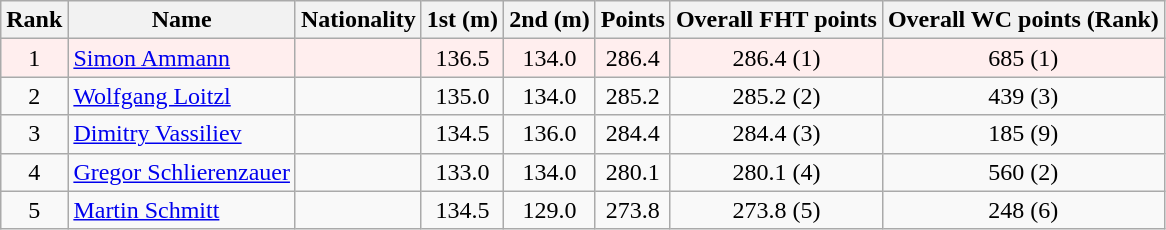<table class="wikitable">
<tr>
<th align=Center>Rank</th>
<th>Name</th>
<th>Nationality</th>
<th align=Center>1st (m)</th>
<th>2nd (m)</th>
<th>Points</th>
<th>Overall FHT points</th>
<th>Overall WC points (Rank)</th>
</tr>
<tr style="background:#ffeeee;">
<td align=center>1</td>
<td align=left><a href='#'>Simon Ammann</a></td>
<td align=left></td>
<td align=center>136.5</td>
<td align=center>134.0</td>
<td align=center>286.4</td>
<td align=center>286.4 (1)</td>
<td align=center>685 (1)</td>
</tr>
<tr>
<td align=center>2</td>
<td align=left><a href='#'>Wolfgang Loitzl</a></td>
<td align=left></td>
<td align=center>135.0</td>
<td align=center>134.0</td>
<td align=center>285.2</td>
<td align=center>285.2 (2)</td>
<td align=center>439 (3)</td>
</tr>
<tr>
<td align=center>3</td>
<td align=left><a href='#'>Dimitry Vassiliev</a></td>
<td align=left></td>
<td align=center>134.5</td>
<td align=center>136.0</td>
<td align=center>284.4</td>
<td align=center>284.4 (3)</td>
<td align=center>185 (9)</td>
</tr>
<tr>
<td align=center>4</td>
<td align=left><a href='#'>Gregor Schlierenzauer</a></td>
<td align=left></td>
<td align=center>133.0</td>
<td align=center>134.0</td>
<td align=center>280.1</td>
<td align=center>280.1 (4)</td>
<td align=center>560 (2)</td>
</tr>
<tr>
<td align=center>5</td>
<td align=left><a href='#'>Martin Schmitt</a></td>
<td align=left></td>
<td align=center>134.5</td>
<td align=center>129.0</td>
<td align=center>273.8</td>
<td align=center>273.8 (5)</td>
<td align=center>248 (6)</td>
</tr>
</table>
